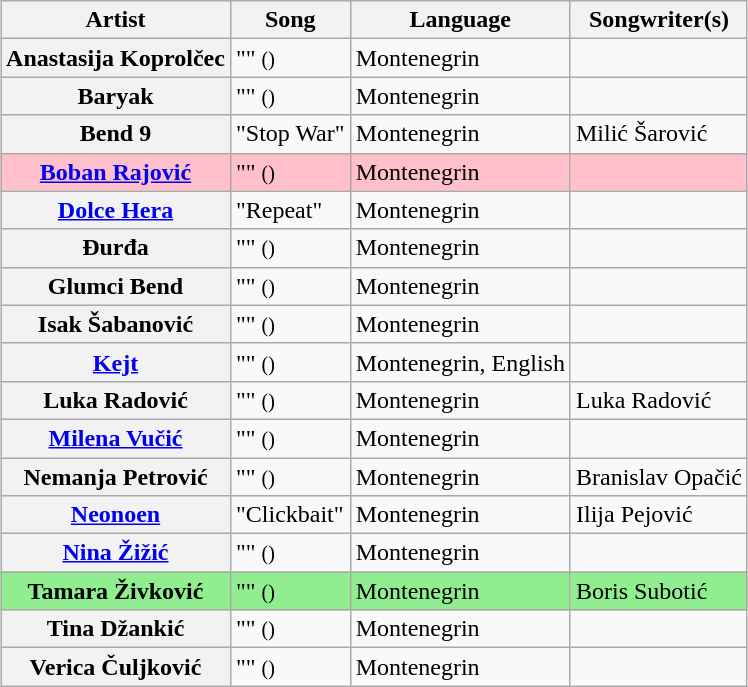<table class="sortable wikitable plainrowheaders" style="margin: 1em auto 1em auto;">
<tr>
<th scope="col">Artist</th>
<th scope="col">Song</th>
<th scope="col">Language</th>
<th scope="col" class="unsortable">Songwriter(s)</th>
</tr>
<tr>
<th scope="row">Anastasija Koprolčec</th>
<td>"" <small>()</small></td>
<td>Montenegrin</td>
<td></td>
</tr>
<tr>
<th scope="row">Baryak</th>
<td>"" <small>()</small></td>
<td>Montenegrin</td>
<td></td>
</tr>
<tr>
<th scope="row">Bend 9</th>
<td>"Stop War"</td>
<td>Montenegrin</td>
<td>Milić Šarović</td>
</tr>
<tr style="background:#FFC0CB;">
<th scope="row" style="background:#FFC0CB;"><a href='#'>Boban Rajović</a></th>
<td>"" <small>()</small></td>
<td>Montenegrin</td>
<td></td>
</tr>
<tr>
<th scope="row"><a href='#'>Dolce Hera</a></th>
<td>"Repeat"</td>
<td>Montenegrin</td>
<td></td>
</tr>
<tr>
<th scope="row">Đurđa</th>
<td>"" <small>()</small></td>
<td>Montenegrin</td>
<td></td>
</tr>
<tr>
<th scope="row">Glumci Bend</th>
<td>"" <small>()</small></td>
<td>Montenegrin</td>
<td></td>
</tr>
<tr>
<th scope="row">Isak Šabanović</th>
<td>"" <small>()</small></td>
<td>Montenegrin</td>
<td></td>
</tr>
<tr>
<th scope="row"><a href='#'>Kejt</a></th>
<td>"" <small>()</small></td>
<td>Montenegrin, English</td>
<td></td>
</tr>
<tr>
<th scope="row">Luka Radović</th>
<td>"" <small>()</small></td>
<td>Montenegrin</td>
<td>Luka Radović</td>
</tr>
<tr>
<th scope="row"><a href='#'>Milena Vučić</a></th>
<td>"" <small>()</small></td>
<td>Montenegrin</td>
<td></td>
</tr>
<tr>
<th scope="row">Nemanja Petrović</th>
<td>"" <small>()</small></td>
<td>Montenegrin</td>
<td>Branislav Opačić</td>
</tr>
<tr>
<th scope="row"><a href='#'>Neonoen</a></th>
<td>"Clickbait"</td>
<td>Montenegrin</td>
<td>Ilija Pejović</td>
</tr>
<tr>
<th scope="row"><a href='#'>Nina Žižić</a></th>
<td>"" <small>()</small></td>
<td>Montenegrin</td>
<td></td>
</tr>
<tr style="background:#90EE90;">
<th scope="row" style="background:#90EE90;">Tamara Živković</th>
<td>"" <small>()</small></td>
<td>Montenegrin</td>
<td>Boris Subotić</td>
</tr>
<tr>
<th scope="row">Tina Džankić</th>
<td>"" <small>()</small></td>
<td>Montenegrin</td>
<td></td>
</tr>
<tr>
<th scope="row">Verica Čuljković</th>
<td>"" <small>()</small></td>
<td>Montenegrin</td>
<td></td>
</tr>
</table>
